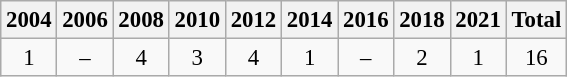<table class="wikitable" style="text-align:center;font-size:95%;">
<tr>
<th>2004</th>
<th>2006</th>
<th>2008</th>
<th>2010</th>
<th>2012</th>
<th>2014</th>
<th>2016</th>
<th>2018</th>
<th>2021</th>
<th>Total</th>
</tr>
<tr>
<td>1</td>
<td>–</td>
<td>4</td>
<td>3</td>
<td>4</td>
<td>1</td>
<td>–</td>
<td>2</td>
<td>1</td>
<td>16</td>
</tr>
</table>
